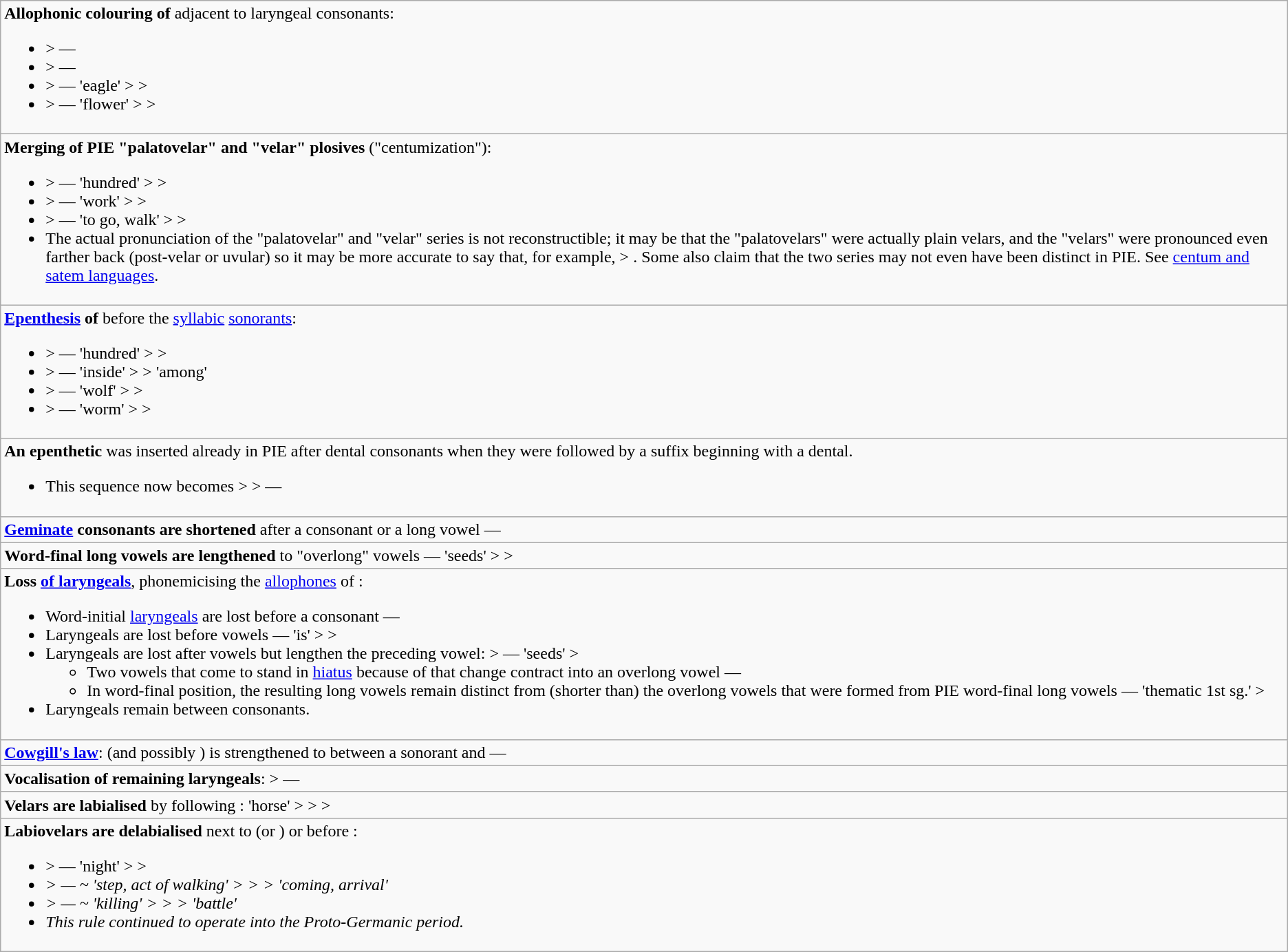<table class="wikitable">
<tr>
<td><strong>Allophonic colouring of </strong> adjacent to laryngeal consonants:<br><ul><li> >  — </li><li> >  — </li><li> >  — <em></em> 'eagle' > <em></em> > </li><li> >  — <em></em> 'flower' > <em></em> > </li></ul></td>
</tr>
<tr>
<td><strong>Merging of PIE "palatovelar" and "velar" plosives</strong> ("centumization"):<br><ul><li> >  — <em></em> 'hundred' > <em></em> > </li><li> >  — <em></em> 'work' > <em></em> > </li><li> >  — <em></em> 'to go, walk' > <em></em> > </li><li>The actual pronunciation of the "palatovelar" and "velar" series is not reconstructible; it may be that the "palatovelars" were actually plain velars, and the "velars" were pronounced even farther back (post-velar or uvular) so it may be more accurate to say that, for example,  > . Some also claim that the two series may not even have been distinct in PIE. See <a href='#'>centum and satem languages</a>.</li></ul></td>
</tr>
<tr>
<td><strong><a href='#'>Epenthesis</a> of </strong> before the <a href='#'>syllabic</a> <a href='#'>sonorants</a>:<br><ul><li> >  — <em></em> 'hundred' > <em></em> > </li><li> >  — <em></em> 'inside' > <em></em> >  'among'</li><li> >  — <em></em> 'wolf' > <em></em> > </li><li> >  — <em></em> 'worm' > <em></em> > </li></ul></td>
</tr>
<tr>
<td><strong>An epenthetic </strong> was inserted already in PIE after dental consonants when they were followed by a suffix beginning with a dental.<br><ul><li>This sequence now becomes  >  >  — </li></ul></td>
</tr>
<tr>
<td><strong><a href='#'>Geminate</a> consonants are shortened</strong> after a consonant or a long vowel — </td>
</tr>
<tr>
<td><strong>Word-final long vowels are lengthened</strong> to "overlong" vowels — <em></em> 'seeds' > <em></em> > </td>
</tr>
<tr>
<td><strong>Loss <a href='#'>of laryngeals</a></strong>, phonemicising the <a href='#'>allophones</a> of :<br><ul><li>Word-initial <a href='#'>laryngeals</a> are lost before a consonant — </li><li>Laryngeals are lost before vowels — <em></em> 'is' > <em></em> > </li><li>Laryngeals are lost after vowels but lengthen the preceding vowel:  >  —  'seeds' > <ul><li>Two vowels that come to stand in <a href='#'>hiatus</a> because of that change contract into an overlong vowel — </li><li>In word-final position, the resulting long vowels remain distinct from (shorter than) the overlong vowels that were formed from PIE word-final long vowels — <em></em> 'thematic 1st sg.' > </li></ul></li><li>Laryngeals remain between consonants.</li></ul></td>
</tr>
<tr>
<td><strong><a href='#'>Cowgill's law</a></strong>:  (and possibly ) is strengthened to  between a sonorant and  — </td>
</tr>
<tr>
<td><strong>Vocalisation of remaining laryngeals</strong>:  >  — </td>
</tr>
<tr>
<td><strong>Velars are labialised</strong> by following : <em></em> 'horse' > <em></em> > <em></em> > </td>
</tr>
<tr>
<td><strong>Labiovelars are delabialised</strong> next to  (or ) or before :<br><ul><li> >  — <em></em> 'night' > <em></em> > <em></li><li> >  — </em><em> ~ </em><em> 'step, act of walking' > </em><em> > </em><em> > </em><em> 'coming, arrival'</li><li> >  — </em><em> ~ </em><em> 'killing' > </em><em> > </em><em> > </em><em> 'battle'</li><li>This rule continued to operate into the Proto-Germanic period.</li></ul></td>
</tr>
</table>
